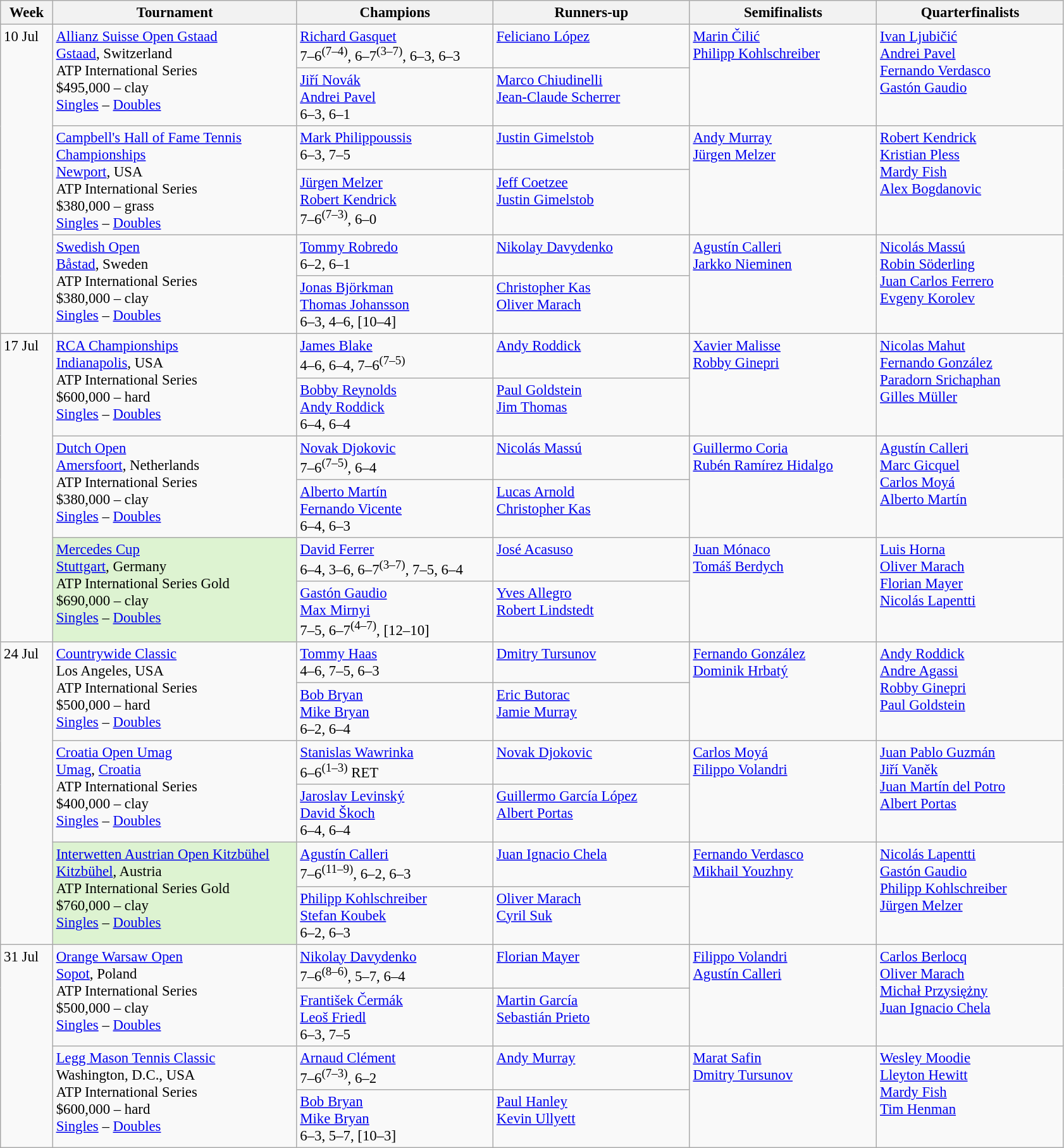<table class=wikitable style=font-size:95%>
<tr>
<th style="width:48px;">Week</th>
<th style="width:250px;">Tournament</th>
<th style="width:200px;">Champions</th>
<th style="width:200px;">Runners-up</th>
<th style="width:190px;">Semifinalists</th>
<th style="width:190px;">Quarterfinalists</th>
</tr>
<tr valign=top>
<td rowspan=6>10 Jul</td>
<td rowspan=2><a href='#'>Allianz Suisse Open Gstaad</a><br> <a href='#'>Gstaad</a>, Switzerland<br>ATP International Series<br>$495,000 – clay <br><a href='#'>Singles</a> – <a href='#'>Doubles</a></td>
<td> <a href='#'>Richard Gasquet</a><br> 7–6<sup>(7–4)</sup>, 6–7<sup>(3–7)</sup>, 6–3, 6–3</td>
<td> <a href='#'>Feliciano López</a></td>
<td rowspan=2> <a href='#'>Marin Čilić</a><br> <a href='#'>Philipp Kohlschreiber</a></td>
<td rowspan=2> <a href='#'>Ivan Ljubičić</a><br> <a href='#'>Andrei Pavel</a><br> <a href='#'>Fernando Verdasco</a><br> <a href='#'>Gastón Gaudio</a></td>
</tr>
<tr valign=top>
<td> <a href='#'>Jiří Novák</a><br> <a href='#'>Andrei Pavel</a> <br>6–3, 6–1</td>
<td> <a href='#'>Marco Chiudinelli</a><br> <a href='#'>Jean-Claude Scherrer</a></td>
</tr>
<tr valign=top>
<td rowspan=2><a href='#'>Campbell's Hall of Fame Tennis Championships</a><br> <a href='#'>Newport</a>, USA<br>ATP International Series<br>$380,000 – grass <br><a href='#'>Singles</a> – <a href='#'>Doubles</a></td>
<td> <a href='#'>Mark Philippoussis</a><br>6–3, 7–5</td>
<td> <a href='#'>Justin Gimelstob</a></td>
<td rowspan=2> <a href='#'>Andy Murray</a><br> <a href='#'>Jürgen Melzer</a></td>
<td rowspan=2> <a href='#'>Robert Kendrick</a><br> <a href='#'>Kristian Pless</a><br> <a href='#'>Mardy Fish</a><br> <a href='#'>Alex Bogdanovic</a></td>
</tr>
<tr valign=top>
<td> <a href='#'>Jürgen Melzer</a><br> <a href='#'>Robert Kendrick</a> <br>7–6<sup>(7–3)</sup>, 6–0</td>
<td> <a href='#'>Jeff Coetzee</a><br> <a href='#'>Justin Gimelstob</a></td>
</tr>
<tr valign=top>
<td rowspan=2><a href='#'>Swedish Open</a><br> <a href='#'>Båstad</a>, Sweden<br>ATP International Series <br>$380,000 – clay <br><a href='#'>Singles</a> – <a href='#'>Doubles</a></td>
<td> <a href='#'>Tommy Robredo</a><br>6–2, 6–1</td>
<td> <a href='#'>Nikolay Davydenko</a></td>
<td rowspan=2> <a href='#'>Agustín Calleri</a><br> <a href='#'>Jarkko Nieminen</a></td>
<td rowspan=2> <a href='#'>Nicolás Massú</a><br> <a href='#'>Robin Söderling</a><br> <a href='#'>Juan Carlos Ferrero</a><br> <a href='#'>Evgeny Korolev</a></td>
</tr>
<tr valign=top>
<td> <a href='#'>Jonas Björkman</a><br> <a href='#'>Thomas Johansson</a> <br> 6–3, 4–6, [10–4]</td>
<td> <a href='#'>Christopher Kas</a> <br> <a href='#'>Oliver Marach</a></td>
</tr>
<tr valign=top>
<td rowspan=6>17 Jul</td>
<td rowspan=2><a href='#'>RCA Championships</a><br> <a href='#'>Indianapolis</a>, USA<br>ATP International Series<br>$600,000 – hard <br><a href='#'>Singles</a> – <a href='#'>Doubles</a></td>
<td> <a href='#'>James Blake</a><br> 4–6, 6–4, 7–6<sup>(7–5)</sup></td>
<td> <a href='#'>Andy Roddick</a></td>
<td rowspan=2> <a href='#'>Xavier Malisse</a><br> <a href='#'>Robby Ginepri</a></td>
<td rowspan=2> <a href='#'>Nicolas Mahut</a><br> <a href='#'>Fernando González</a><br> <a href='#'>Paradorn Srichaphan</a><br> <a href='#'>Gilles Müller</a></td>
</tr>
<tr valign=top>
<td> <a href='#'>Bobby Reynolds</a><br> <a href='#'>Andy Roddick</a> <br>6–4, 6–4</td>
<td> <a href='#'>Paul Goldstein</a><br> <a href='#'>Jim Thomas</a></td>
</tr>
<tr valign=top>
<td rowspan=2><a href='#'>Dutch Open</a><br> <a href='#'>Amersfoort</a>, Netherlands<br>ATP International Series<br>$380,000 – clay <br><a href='#'>Singles</a> – <a href='#'>Doubles</a></td>
<td> <a href='#'>Novak Djokovic</a><br> 7–6<sup>(7–5)</sup>, 6–4</td>
<td> <a href='#'>Nicolás Massú</a></td>
<td rowspan=2> <a href='#'>Guillermo Coria</a><br> <a href='#'>Rubén Ramírez Hidalgo</a></td>
<td rowspan=2> <a href='#'>Agustín Calleri</a><br> <a href='#'>Marc Gicquel</a><br> <a href='#'>Carlos Moyá</a><br> <a href='#'>Alberto Martín</a></td>
</tr>
<tr valign=top>
<td> <a href='#'>Alberto Martín</a><br> <a href='#'>Fernando Vicente</a><br>6–4, 6–3</td>
<td> <a href='#'>Lucas Arnold</a><br> <a href='#'>Christopher Kas</a></td>
</tr>
<tr valign=top>
<td bgcolor=#DDF3D1 rowspan=2><a href='#'>Mercedes Cup</a><br> <a href='#'>Stuttgart</a>, Germany<br>ATP International Series Gold<br>$690,000 – clay <br><a href='#'>Singles</a> – <a href='#'>Doubles</a></td>
<td> <a href='#'>David Ferrer</a><br>6–4, 3–6, 6–7<sup>(3–7)</sup>, 7–5, 6–4</td>
<td> <a href='#'>José Acasuso</a></td>
<td rowspan=2> <a href='#'>Juan Mónaco</a><br> <a href='#'>Tomáš Berdych</a></td>
<td rowspan=2> <a href='#'>Luis Horna</a><br> <a href='#'>Oliver Marach</a><br> <a href='#'>Florian Mayer</a><br> <a href='#'>Nicolás Lapentti</a></td>
</tr>
<tr valign=top>
<td> <a href='#'>Gastón Gaudio</a><br> <a href='#'>Max Mirnyi</a> <br> 7–5, 6–7<sup>(4–7)</sup>, [12–10]</td>
<td> <a href='#'>Yves Allegro</a><br> <a href='#'>Robert Lindstedt</a></td>
</tr>
<tr valign=top>
<td rowspan=6>24 Jul</td>
<td rowspan=2><a href='#'>Countrywide Classic</a><br> Los Angeles, USA<br>ATP International Series<br>$500,000 – hard <br><a href='#'>Singles</a> – <a href='#'>Doubles</a></td>
<td> <a href='#'>Tommy Haas</a><br> 4–6, 7–5, 6–3</td>
<td> <a href='#'>Dmitry Tursunov</a></td>
<td rowspan=2> <a href='#'>Fernando González</a><br> <a href='#'>Dominik Hrbatý</a></td>
<td rowspan=2> <a href='#'>Andy Roddick</a><br> <a href='#'>Andre Agassi</a><br> <a href='#'>Robby Ginepri</a><br> <a href='#'>Paul Goldstein</a></td>
</tr>
<tr valign=top>
<td> <a href='#'>Bob Bryan</a><br> <a href='#'>Mike Bryan</a> <br>6–2, 6–4</td>
<td> <a href='#'>Eric Butorac</a><br> <a href='#'>Jamie Murray</a></td>
</tr>
<tr valign=top>
<td rowspan=2><a href='#'>Croatia Open Umag</a><br> <a href='#'>Umag</a>, <a href='#'>Croatia</a><br>ATP International Series<br>$400,000 – clay <br><a href='#'>Singles</a> – <a href='#'>Doubles</a></td>
<td> <a href='#'>Stanislas Wawrinka</a><br> 6–6<sup>(1–3)</sup> RET</td>
<td> <a href='#'>Novak Djokovic</a></td>
<td rowspan=2> <a href='#'>Carlos Moyá</a><br> <a href='#'>Filippo Volandri</a></td>
<td rowspan=2> <a href='#'>Juan Pablo Guzmán</a><br> <a href='#'>Jiří Vaněk</a><br> <a href='#'>Juan Martín del Potro</a><br> <a href='#'>Albert Portas</a></td>
</tr>
<tr valign=top>
<td> <a href='#'>Jaroslav Levinský</a><br> <a href='#'>David Škoch</a> <br>6–4, 6–4</td>
<td> <a href='#'>Guillermo García López</a><br> <a href='#'>Albert Portas</a></td>
</tr>
<tr valign=top>
<td bgcolor=#DDF3D1 rowspan=2><a href='#'>Interwetten Austrian Open Kitzbühel</a><br> <a href='#'>Kitzbühel</a>, Austria<br>ATP International Series Gold<br>$760,000 – clay <br><a href='#'>Singles</a> – <a href='#'>Doubles</a></td>
<td> <a href='#'>Agustín Calleri</a><br>7–6<sup>(11–9)</sup>, 6–2, 6–3</td>
<td> <a href='#'>Juan Ignacio Chela</a></td>
<td rowspan=2> <a href='#'>Fernando Verdasco</a><br> <a href='#'>Mikhail Youzhny</a></td>
<td rowspan=2> <a href='#'>Nicolás Lapentti</a><br> <a href='#'>Gastón Gaudio</a><br> <a href='#'>Philipp Kohlschreiber</a><br> <a href='#'>Jürgen Melzer</a></td>
</tr>
<tr valign=top>
<td> <a href='#'>Philipp Kohlschreiber</a><br> <a href='#'>Stefan Koubek</a><br> 6–2, 6–3</td>
<td> <a href='#'>Oliver Marach</a><br> <a href='#'>Cyril Suk</a></td>
</tr>
<tr valign=top>
<td rowspan=4>31 Jul</td>
<td rowspan=2><a href='#'>Orange Warsaw Open</a><br> <a href='#'>Sopot</a>, Poland <br>ATP International Series<br>$500,000 – clay <br><a href='#'>Singles</a> – <a href='#'>Doubles</a></td>
<td> <a href='#'>Nikolay Davydenko</a><br> 7–6<sup>(8–6)</sup>, 5–7, 6–4</td>
<td> <a href='#'>Florian Mayer</a></td>
<td rowspan=2> <a href='#'>Filippo Volandri</a><br> <a href='#'>Agustín Calleri</a></td>
<td rowspan=2> <a href='#'>Carlos Berlocq</a> <br> <a href='#'>Oliver Marach</a><br> <a href='#'>Michał Przysiężny</a><br> <a href='#'>Juan Ignacio Chela</a></td>
</tr>
<tr valign=top>
<td> <a href='#'>František Čermák</a> <br> <a href='#'>Leoš Friedl</a> <br>6–3, 7–5</td>
<td> <a href='#'>Martin García</a><br> <a href='#'>Sebastián Prieto</a></td>
</tr>
<tr valign=top>
<td rowspan=2><a href='#'>Legg Mason Tennis Classic</a><br> Washington, D.C., USA<br>ATP International Series<br>$600,000 – hard <br><a href='#'>Singles</a> – <a href='#'>Doubles</a></td>
<td> <a href='#'>Arnaud Clément</a><br>7–6<sup>(7–3)</sup>, 6–2</td>
<td> <a href='#'>Andy Murray</a></td>
<td rowspan=2> <a href='#'>Marat Safin</a><br> <a href='#'>Dmitry Tursunov</a></td>
<td rowspan=2> <a href='#'>Wesley Moodie</a><br> <a href='#'>Lleyton Hewitt</a><br> <a href='#'>Mardy Fish</a><br> <a href='#'>Tim Henman</a></td>
</tr>
<tr valign=top>
<td> <a href='#'>Bob Bryan</a><br> <a href='#'>Mike Bryan</a> <br>6–3, 5–7, [10–3]</td>
<td> <a href='#'>Paul Hanley</a><br> <a href='#'>Kevin Ullyett</a></td>
</tr>
</table>
